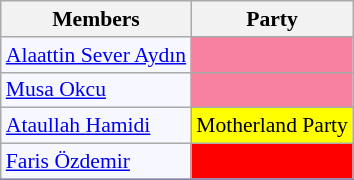<table class=wikitable style="border:1px solid #8888aa; background-color:#f7f8ff; padding:0px; font-size:90%;">
<tr>
<th>Members</th>
<th>Party</th>
</tr>
<tr>
<td><a href='#'>Alaattin Sever Aydın</a></td>
<td style="background: #F7819F"></td>
</tr>
<tr>
<td><a href='#'>Musa Okcu</a></td>
<td style="background: #F7819F"></td>
</tr>
<tr>
<td><a href='#'>Ataullah Hamidi</a></td>
<td style="background: #ffff00">Motherland Party</td>
</tr>
<tr>
<td><a href='#'>Faris Özdemir</a></td>
<td style="background: #ff0000"></td>
</tr>
<tr>
</tr>
</table>
